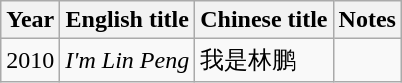<table class="wikitable">
<tr>
<th>Year</th>
<th>English title</th>
<th>Chinese title</th>
<th>Notes</th>
</tr>
<tr>
<td>2010</td>
<td><em>I'm Lin Peng</em></td>
<td>我是林鹏</td>
<td></td>
</tr>
</table>
